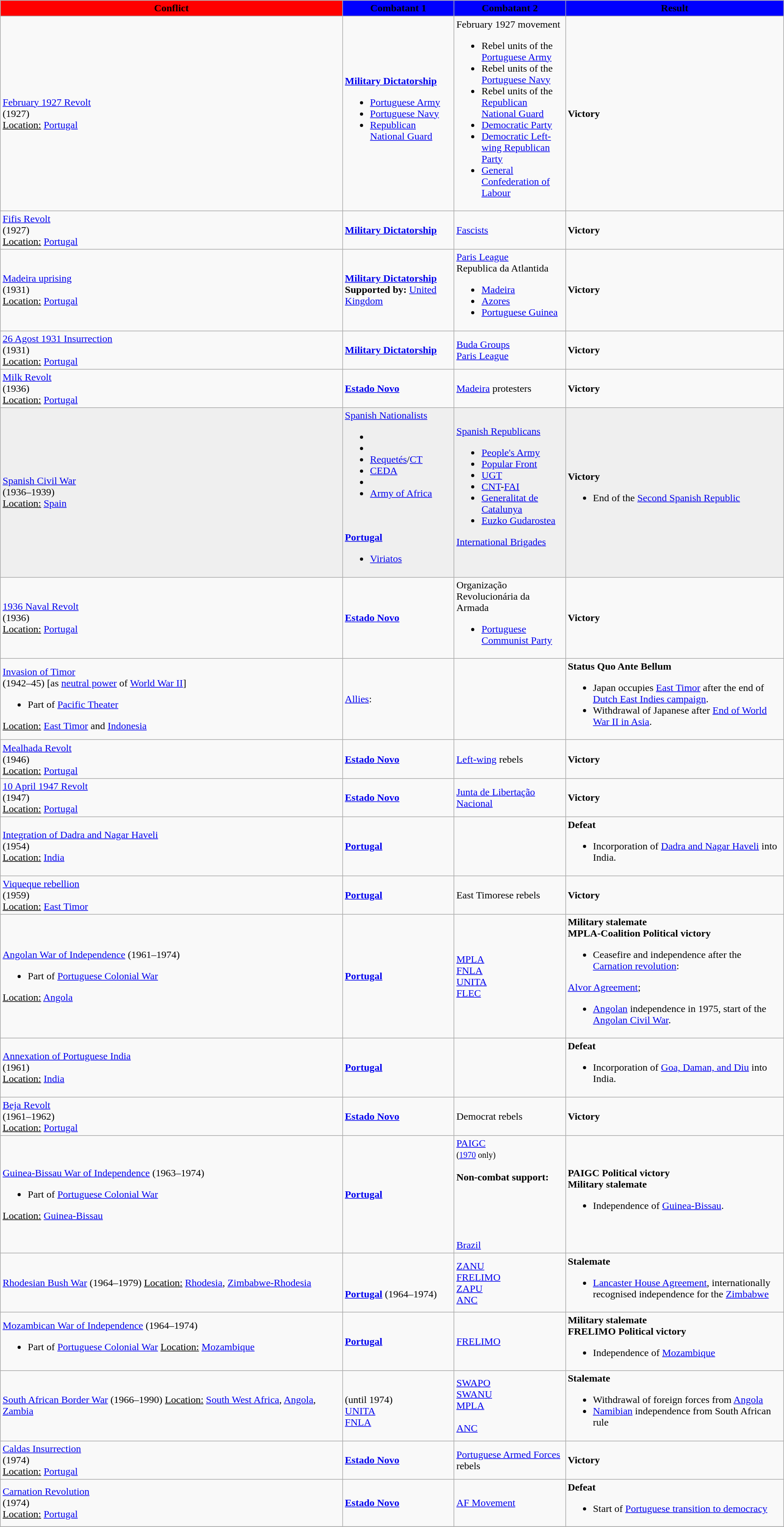<table class="wikitable">
<tr>
<th style="background-color:red;" rowspan="1"><span>Conflict</span></th>
<th style="background-color:blue;" rowspan="1" width=170px><span>Combatant 1</span></th>
<th style="background-color:blue;" rowspan="1" width=170px><span>Combatant 2</span></th>
<th style="background-color:blue;" rowspan="1" width=340px><span>Result</span></th>
</tr>
<tr>
<td><a href='#'>February 1927 Revolt</a><br>(1927)<br><u>Location:</u> <a href='#'>Portugal</a></td>
<td><strong> <a href='#'>Military Dictatorship</a></strong><br><ul><li><a href='#'>Portuguese Army</a></li><li><a href='#'>Portuguese Navy</a></li><li><a href='#'>Republican National Guard</a></li></ul></td>
<td> February 1927 movement<br><ul><li>Rebel units of the <a href='#'>Portuguese Army</a></li><li>Rebel units of the <a href='#'>Portuguese Navy</a></li><li>Rebel units of the <a href='#'>Republican National Guard</a></li><li><a href='#'>Democratic Party</a></li><li><a href='#'>Democratic Left-wing Republican Party</a></li><li><a href='#'>General Confederation of Labour</a></li></ul></td>
<td><strong>Victory</strong></td>
</tr>
<tr>
<td><a href='#'>Fifis Revolt</a><br>(1927)<br><u>Location:</u> <a href='#'>Portugal</a></td>
<td><strong> <a href='#'>Military Dictatorship</a></strong></td>
<td><a href='#'>Fascists</a></td>
<td><strong>Victory</strong></td>
</tr>
<tr>
<td><a href='#'>Madeira uprising</a><br>(1931)<br><u>Location:</u> <a href='#'>Portugal</a></td>
<td><strong> <a href='#'>Military Dictatorship</a></strong><br><strong>Supported by:</strong> <a href='#'>United Kingdom</a></td>
<td><a href='#'>Paris League</a><br>Republica da Atlantida<ul><li><a href='#'>Madeira</a></li><li><a href='#'>Azores</a></li><li><a href='#'>Portuguese Guinea</a></li></ul></td>
<td><strong>Victory</strong></td>
</tr>
<tr>
<td><a href='#'>26 Agost 1931 Insurrection</a><br>(1931)<br><u>Location:</u> <a href='#'>Portugal</a></td>
<td><strong> <a href='#'>Military Dictatorship</a></strong></td>
<td><a href='#'>Buda Groups</a><br><a href='#'>Paris League</a></td>
<td><strong>Victory</strong></td>
</tr>
<tr>
<td><a href='#'>Milk Revolt</a><br>(1936)<br><u>Location:</u> <a href='#'>Portugal</a></td>
<td><strong> <a href='#'>Estado Novo</a></strong></td>
<td><a href='#'>Madeira</a> protesters</td>
<td><strong>Victory</strong></td>
</tr>
<tr>
<td style="background:#efefef"><a href='#'>Spanish Civil War</a><br>(1936–1939)<br><u>Location:</u> <a href='#'>Spain</a></td>
<td style="background:#efefef"> <a href='#'>Spanish Nationalists</a><br><ul><li></li><li></li><li><a href='#'>Requetés</a>/<a href='#'>CT</a></li><li> <a href='#'>CEDA</a></li><li></li><li> <a href='#'>Army of Africa</a></li></ul><br><br><strong> <a href='#'>Portugal</a></strong><ul><li> <a href='#'>Viriatos</a></li></ul></td>
<td style="background:#efefef"> <a href='#'>Spanish Republicans</a><br><ul><li> <a href='#'>People's Army</a></li><li> <a href='#'>Popular Front</a></li><li> <a href='#'>UGT</a></li><li> <a href='#'>CNT</a>-<a href='#'>FAI</a></li><li> <a href='#'>Generalitat de Catalunya</a></li><li> <a href='#'>Euzko Gudarostea</a></li></ul> <a href='#'>International Brigades</a>
<br><br>
</td>
<td style="background:#efefef"><strong>Victory</strong><br><ul><li>End of the <a href='#'>Second Spanish Republic</a></li></ul></td>
</tr>
<tr>
<td><a href='#'>1936 Naval Revolt</a><br>(1936)<br><u>Location:</u> <a href='#'>Portugal</a></td>
<td><strong> <a href='#'>Estado Novo</a></strong></td>
<td> Organização Revolucionária da Armada<br><ul><li><a href='#'>Portuguese Communist Party</a></li></ul></td>
<td><strong>Victory</strong></td>
</tr>
<tr>
<td><a href='#'>Invasion of Timor</a><br>(1942–45) [as <a href='#'>neutral power</a> of <a href='#'>World War II</a>]<ul><li>Part of <a href='#'>Pacific Theater</a></li></ul><u>Location:</u> <a href='#'>East Timor</a> and <a href='#'>Indonesia</a></td>
<td><a href='#'>Allies</a>:<br><strong></strong></td>
<td><br></td>
<td><strong>Status Quo Ante Bellum</strong><br><ul><li>Japan occupies <a href='#'>East Timor</a> after the end of <a href='#'>Dutch East Indies campaign</a>.</li><li>Withdrawal of Japanese after <a href='#'>End of World War II in Asia</a>.</li></ul></td>
</tr>
<tr>
<td><a href='#'>Mealhada Revolt</a><br>(1946)<br><u>Location:</u> <a href='#'>Portugal</a></td>
<td><strong> <a href='#'>Estado Novo</a></strong></td>
<td><a href='#'>Left-wing</a> rebels</td>
<td><strong>Victory</strong></td>
</tr>
<tr>
<td><a href='#'>10 April 1947 Revolt</a><br>(1947)<br><u>Location:</u> <a href='#'>Portugal</a></td>
<td><strong> <a href='#'>Estado Novo</a></strong></td>
<td><a href='#'>Junta de Libertação Nacional</a></td>
<td><strong>Victory</strong></td>
</tr>
<tr>
<td><a href='#'>Integration of Dadra and Nagar Haveli</a><br>(1954)<br><u>Location:</u> <a href='#'>India</a></td>
<td> <strong><a href='#'>Portugal</a></strong></td>
<td></td>
<td><strong>Defeat</strong><br><ul><li>Incorporation of <a href='#'>Dadra and Nagar Haveli</a> into India.</li></ul></td>
</tr>
<tr>
<td><a href='#'>Viqueque rebellion</a><br>(1959)<br><u>Location:</u> <a href='#'>East Timor</a></td>
<td><strong> <a href='#'>Portugal</a></strong></td>
<td>East Timorese rebels</td>
<td><strong>Victory</strong></td>
</tr>
<tr>
<td><a href='#'>Angolan War of Independence</a> (1961–1974)<br><ul><li>Part of <a href='#'>Portuguese Colonial War</a></li></ul><u>Location:</u> <a href='#'>Angola</a></td>
<td> <strong><a href='#'>Portugal</a></strong></td>
<td> <a href='#'>MPLA</a> <br>  <a href='#'>FNLA</a> <br> <a href='#'>UNITA</a><br> <a href='#'>FLEC</a></td>
<td><strong>Military stalemate </strong><br><strong>MPLA-Coalition Political victory</strong><br><ul><li>Ceasefire and independence after the <a href='#'>Carnation revolution</a>:</li></ul><a href='#'>Alvor Agreement</a>;<ul><li><a href='#'>Angolan</a> independence in 1975, start of the <a href='#'>Angolan Civil War</a>.</li></ul></td>
</tr>
<tr>
<td><a href='#'>Annexation of Portuguese India</a><br>(1961)<br><u>Location:</u> <a href='#'>India</a></td>
<td> <strong><a href='#'>Portugal</a></strong></td>
<td></td>
<td><strong>Defeat</strong><br><ul><li>Incorporation of <a href='#'>Goa, Daman, and Diu</a> into India.</li></ul></td>
</tr>
<tr>
<td><a href='#'>Beja Revolt</a><br>(1961–1962)<br><u>Location:</u> <a href='#'>Portugal</a></td>
<td><strong> <a href='#'>Estado Novo</a></strong></td>
<td>Democrat rebels</td>
<td><strong>Victory</strong></td>
</tr>
<tr>
<td><a href='#'>Guinea-Bissau War of Independence</a> (1963–1974)<br><ul><li>Part of <a href='#'>Portuguese Colonial War</a></li></ul><u>Location:</u> <a href='#'>Guinea-Bissau</a></td>
<td> <strong><a href='#'>Portugal</a></strong></td>
<td> <a href='#'>PAIGC</a><br> <small>(<a href='#'>1970</a> only)</small> <br> <br><strong>Non-combat support:</strong><br> <br> <br> <br>  <br>  <br>  <a href='#'>Brazil</a></td>
<td><strong>PAIGC Political victory</strong><br><strong>Military stalemate</strong><br><ul><li>Independence of <a href='#'>Guinea-Bissau</a>.</li></ul></td>
</tr>
<tr>
<td><a href='#'>Rhodesian Bush War</a> (1964–1979) <u>Location:</u> <a href='#'>Rhodesia</a>, <a href='#'>Zimbabwe-Rhodesia</a></td>
<td><br><br> <strong><a href='#'>Portugal</a></strong> (1964–1974)</td>
<td> <a href='#'>ZANU</a><br> <a href='#'>FRELIMO</a><br> <a href='#'>ZAPU</a><br> <a href='#'>ANC</a></td>
<td><strong>Stalemate</strong><br><ul><li><a href='#'>Lancaster House Agreement</a>, internationally recognised independence for the <a href='#'>Zimbabwe</a></li></ul></td>
</tr>
<tr>
<td><a href='#'>Mozambican War of Independence</a> (1964–1974)<br><ul><li>Part of <a href='#'>Portuguese Colonial War</a> <u>Location:</u> <a href='#'>Mozambique</a></li></ul></td>
<td> <strong><a href='#'>Portugal</a></strong></td>
<td> <a href='#'>FRELIMO</a></td>
<td><strong>Military stalemate<br>FRELIMO Political victory </strong><br><ul><li>Independence of <a href='#'>Mozambique</a></li></ul></td>
</tr>
<tr>
<td><a href='#'>South African Border War</a> (1966–1990) <u>Location:</u> <a href='#'>South West Africa</a>, <a href='#'>Angola</a>, <a href='#'>Zambia</a></td>
<td><br><strong></strong> (until 1974)<br> <a href='#'>UNITA</a><br> <a href='#'>FNLA</a></td>
<td> <a href='#'>SWAPO</a><br> <a href='#'>SWANU</a> <br>  <a href='#'>MPLA</a><br><br> <a href='#'>ANC</a><br></td>
<td><strong>Stalemate</strong><br><ul><li>Withdrawal of foreign forces from <a href='#'>Angola</a></li><li><a href='#'>Namibian</a> independence from South African rule</li></ul></td>
</tr>
<tr>
<td><a href='#'>Caldas Insurrection</a><br>(1974)<br><u>Location:</u> <a href='#'>Portugal</a></td>
<td><strong> <a href='#'>Estado Novo</a></strong></td>
<td><a href='#'>Portuguese Armed Forces</a> rebels</td>
<td><strong>Victory</strong></td>
</tr>
<tr>
<td><a href='#'>Carnation Revolution</a><br>(1974)<br><u>Location:</u> <a href='#'>Portugal</a></td>
<td><strong> <a href='#'>Estado Novo</a></strong></td>
<td> <a href='#'>AF Movement</a></td>
<td><strong>Defeat</strong><br><ul><li>Start of <a href='#'>Portuguese transition to democracy</a></li></ul></td>
</tr>
<tr>
</tr>
</table>
